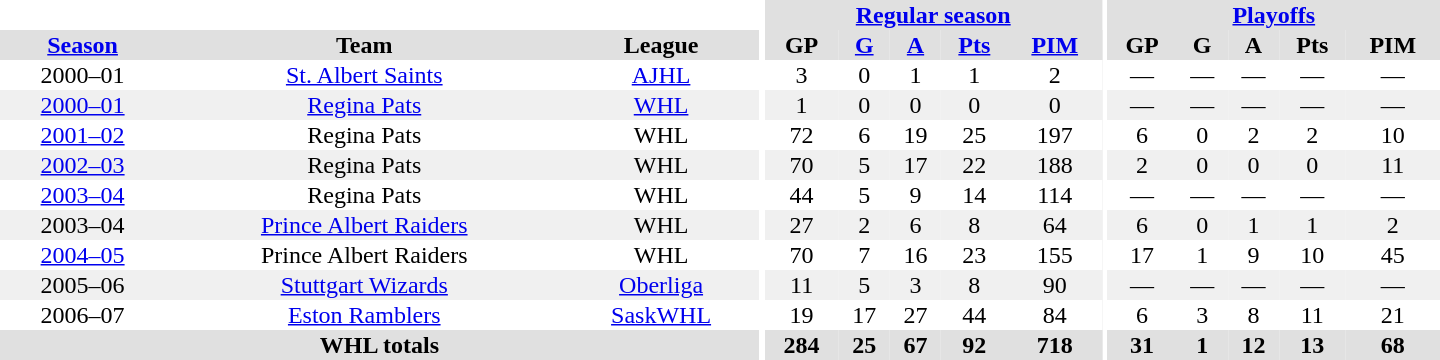<table border="0" cellpadding="1" cellspacing="0" style="text-align:center; width:60em">
<tr bgcolor="#e0e0e0">
<th colspan="3" bgcolor="#ffffff"></th>
<th rowspan="99" bgcolor="#ffffff"></th>
<th colspan="5"><a href='#'>Regular season</a></th>
<th rowspan="99" bgcolor="#ffffff"></th>
<th colspan="5"><a href='#'>Playoffs</a></th>
</tr>
<tr bgcolor="#e0e0e0">
<th><a href='#'>Season</a></th>
<th>Team</th>
<th>League</th>
<th>GP</th>
<th><a href='#'>G</a></th>
<th><a href='#'>A</a></th>
<th><a href='#'>Pts</a></th>
<th><a href='#'>PIM</a></th>
<th>GP</th>
<th>G</th>
<th>A</th>
<th>Pts</th>
<th>PIM</th>
</tr>
<tr>
<td>2000–01</td>
<td><a href='#'>St. Albert Saints</a></td>
<td><a href='#'>AJHL</a></td>
<td>3</td>
<td>0</td>
<td>1</td>
<td>1</td>
<td>2</td>
<td>—</td>
<td>—</td>
<td>—</td>
<td>—</td>
<td>—</td>
</tr>
<tr bgcolor="#f0f0f0">
<td><a href='#'>2000–01</a></td>
<td><a href='#'>Regina Pats</a></td>
<td><a href='#'>WHL</a></td>
<td>1</td>
<td>0</td>
<td>0</td>
<td>0</td>
<td>0</td>
<td>—</td>
<td>—</td>
<td>—</td>
<td>—</td>
<td>—</td>
</tr>
<tr>
<td><a href='#'>2001–02</a></td>
<td>Regina Pats</td>
<td>WHL</td>
<td>72</td>
<td>6</td>
<td>19</td>
<td>25</td>
<td>197</td>
<td>6</td>
<td>0</td>
<td>2</td>
<td>2</td>
<td>10</td>
</tr>
<tr bgcolor="#f0f0f0">
<td><a href='#'>2002–03</a></td>
<td>Regina Pats</td>
<td>WHL</td>
<td>70</td>
<td>5</td>
<td>17</td>
<td>22</td>
<td>188</td>
<td>2</td>
<td>0</td>
<td>0</td>
<td>0</td>
<td>11</td>
</tr>
<tr>
<td><a href='#'>2003–04</a></td>
<td>Regina Pats</td>
<td>WHL</td>
<td>44</td>
<td>5</td>
<td>9</td>
<td>14</td>
<td>114</td>
<td>—</td>
<td>—</td>
<td>—</td>
<td>—</td>
<td>—</td>
</tr>
<tr bgcolor="#f0f0f0">
<td>2003–04</td>
<td><a href='#'>Prince Albert Raiders</a></td>
<td>WHL</td>
<td>27</td>
<td>2</td>
<td>6</td>
<td>8</td>
<td>64</td>
<td>6</td>
<td>0</td>
<td>1</td>
<td>1</td>
<td>2</td>
</tr>
<tr>
<td><a href='#'>2004–05</a></td>
<td>Prince Albert Raiders</td>
<td>WHL</td>
<td>70</td>
<td>7</td>
<td>16</td>
<td>23</td>
<td>155</td>
<td>17</td>
<td>1</td>
<td>9</td>
<td>10</td>
<td>45</td>
</tr>
<tr bgcolor="#f0f0f0">
<td>2005–06</td>
<td><a href='#'>Stuttgart Wizards</a></td>
<td><a href='#'>Oberliga</a></td>
<td>11</td>
<td>5</td>
<td>3</td>
<td>8</td>
<td>90</td>
<td>—</td>
<td>—</td>
<td>—</td>
<td>—</td>
<td>—</td>
</tr>
<tr>
<td>2006–07</td>
<td><a href='#'>Eston Ramblers</a></td>
<td><a href='#'>SaskWHL</a></td>
<td>19</td>
<td>17</td>
<td>27</td>
<td>44</td>
<td>84</td>
<td>6</td>
<td>3</td>
<td>8</td>
<td>11</td>
<td>21</td>
</tr>
<tr bgcolor="#e0e0e0">
<th colspan="3">WHL totals</th>
<th>284</th>
<th>25</th>
<th>67</th>
<th>92</th>
<th>718</th>
<th>31</th>
<th>1</th>
<th>12</th>
<th>13</th>
<th>68</th>
</tr>
</table>
